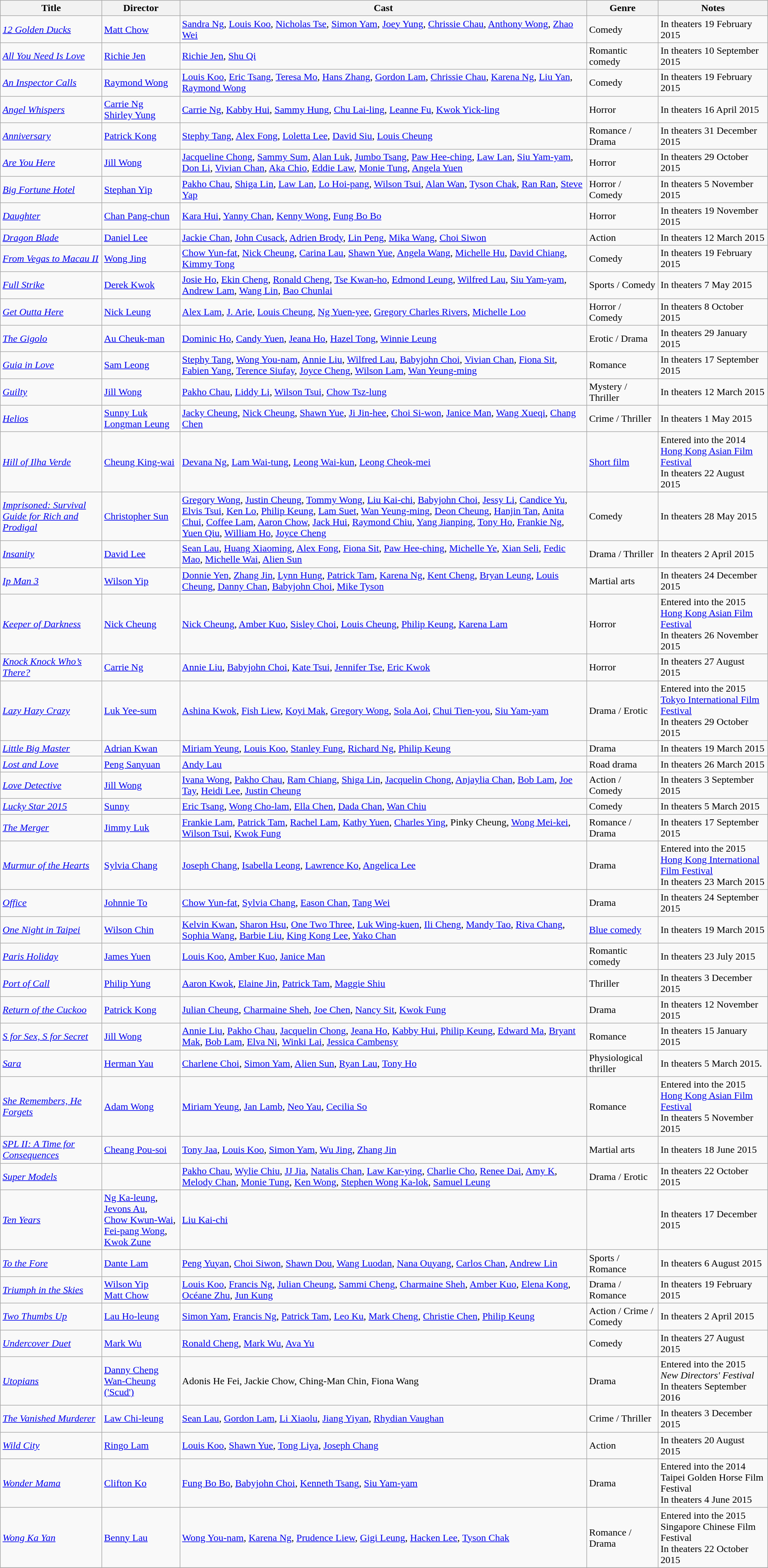<table class="wikitable sortable">
<tr>
<th>Title</th>
<th>Director</th>
<th>Cast</th>
<th>Genre</th>
<th>Notes</th>
</tr>
<tr>
<td><em><a href='#'>12 Golden Ducks</a></em></td>
<td><a href='#'>Matt Chow</a></td>
<td><a href='#'>Sandra Ng</a>, <a href='#'>Louis Koo</a>, <a href='#'>Nicholas Tse</a>, <a href='#'>Simon Yam</a>, <a href='#'>Joey Yung</a>, <a href='#'>Chrissie Chau</a>, <a href='#'>Anthony Wong</a>, <a href='#'>Zhao Wei</a></td>
<td>Comedy</td>
<td>In theaters 19 February 2015</td>
</tr>
<tr>
<td><em><a href='#'>All You Need Is Love</a></em></td>
<td><a href='#'>Richie Jen</a></td>
<td><a href='#'>Richie Jen</a>, <a href='#'>Shu Qi</a></td>
<td>Romantic comedy</td>
<td>In theaters 10 September 2015</td>
</tr>
<tr>
<td><em><a href='#'>An Inspector Calls</a></em></td>
<td><a href='#'>Raymond Wong</a></td>
<td><a href='#'>Louis Koo</a>, <a href='#'>Eric Tsang</a>, <a href='#'>Teresa Mo</a>, <a href='#'>Hans Zhang</a>, <a href='#'>Gordon Lam</a>, <a href='#'>Chrissie Chau</a>, <a href='#'>Karena Ng</a>, <a href='#'>Liu Yan</a>, <a href='#'>Raymond Wong</a></td>
<td>Comedy</td>
<td>In theaters 19 February 2015</td>
</tr>
<tr>
<td><em><a href='#'>Angel Whispers</a></em></td>
<td><a href='#'>Carrie Ng</a> <br> <a href='#'>Shirley Yung</a></td>
<td><a href='#'>Carrie Ng</a>, <a href='#'>Kabby Hui</a>, <a href='#'>Sammy Hung</a>, <a href='#'>Chu Lai-ling</a>, <a href='#'>Leanne Fu</a>, <a href='#'>Kwok Yick-ling</a></td>
<td>Horror</td>
<td>In theaters 16 April 2015</td>
</tr>
<tr>
<td><em><a href='#'>Anniversary</a></em></td>
<td><a href='#'>Patrick Kong</a></td>
<td><a href='#'>Stephy Tang</a>, <a href='#'>Alex Fong</a>, <a href='#'>Loletta Lee</a>, <a href='#'>David Siu</a>, <a href='#'>Louis Cheung</a></td>
<td>Romance / Drama</td>
<td>In theaters 31 December 2015</td>
</tr>
<tr>
<td><em><a href='#'>Are You Here</a></em></td>
<td><a href='#'>Jill Wong</a></td>
<td><a href='#'>Jacqueline Chong</a>, <a href='#'>Sammy Sum</a>, <a href='#'>Alan Luk</a>, <a href='#'>Jumbo Tsang</a>, <a href='#'>Paw Hee-ching</a>, <a href='#'>Law Lan</a>, <a href='#'>Siu Yam-yam</a>, <a href='#'>Don Li</a>, <a href='#'>Vivian Chan</a>, <a href='#'>Aka Chio</a>, <a href='#'>Eddie Law</a>, <a href='#'>Monie Tung</a>, <a href='#'>Angela Yuen</a></td>
<td>Horror</td>
<td>In theaters 29 October 2015</td>
</tr>
<tr>
<td><em><a href='#'>Big Fortune Hotel</a></em></td>
<td><a href='#'>Stephan Yip</a></td>
<td><a href='#'>Pakho Chau</a>, <a href='#'>Shiga Lin</a>, <a href='#'>Law Lan</a>, <a href='#'>Lo Hoi-pang</a>, <a href='#'>Wilson Tsui</a>, <a href='#'>Alan Wan</a>, <a href='#'>Tyson Chak</a>, <a href='#'>Ran Ran</a>, <a href='#'>Steve Yap</a></td>
<td>Horror / Comedy</td>
<td>In theaters 5 November 2015</td>
</tr>
<tr>
<td><em><a href='#'>Daughter</a></em></td>
<td><a href='#'>Chan Pang-chun</a></td>
<td><a href='#'>Kara Hui</a>, <a href='#'>Yanny Chan</a>, <a href='#'>Kenny Wong</a>, <a href='#'>Fung Bo Bo</a></td>
<td>Horror</td>
<td>In theaters 19 November 2015</td>
</tr>
<tr>
<td><em><a href='#'>Dragon Blade</a></em></td>
<td><a href='#'>Daniel Lee</a></td>
<td><a href='#'>Jackie Chan</a>, <a href='#'>John Cusack</a>, <a href='#'>Adrien Brody</a>, <a href='#'>Lin Peng</a>, <a href='#'>Mika Wang</a>, <a href='#'>Choi Siwon</a></td>
<td>Action</td>
<td>In theaters 12 March 2015</td>
</tr>
<tr>
<td><em><a href='#'>From Vegas to Macau II</a></em></td>
<td><a href='#'>Wong Jing</a></td>
<td><a href='#'>Chow Yun-fat</a>, <a href='#'>Nick Cheung</a>, <a href='#'>Carina Lau</a>, <a href='#'>Shawn Yue</a>, <a href='#'>Angela Wang</a>, <a href='#'>Michelle Hu</a>, <a href='#'>David Chiang</a>, <a href='#'>Kimmy Tong</a></td>
<td>Comedy</td>
<td>In theaters 19 February 2015</td>
</tr>
<tr>
<td><em><a href='#'>Full Strike</a></em></td>
<td><a href='#'>Derek Kwok</a></td>
<td><a href='#'>Josie Ho</a>, <a href='#'>Ekin Cheng</a>, <a href='#'>Ronald Cheng</a>, <a href='#'>Tse Kwan-ho</a>, <a href='#'>Edmond Leung</a>, <a href='#'>Wilfred Lau</a>, <a href='#'>Siu Yam-yam</a>, <a href='#'>Andrew Lam</a>, <a href='#'>Wang Lin</a>, <a href='#'>Bao Chunlai</a></td>
<td>Sports / Comedy</td>
<td>In theaters 7 May 2015</td>
</tr>
<tr>
<td><em><a href='#'>Get Outta Here</a></em></td>
<td><a href='#'>Nick Leung</a></td>
<td><a href='#'>Alex Lam</a>, <a href='#'>J. Arie</a>, <a href='#'>Louis Cheung</a>, <a href='#'>Ng Yuen-yee</a>, <a href='#'>Gregory Charles Rivers</a>, <a href='#'>Michelle Loo</a></td>
<td>Horror / Comedy</td>
<td>In theaters 8 October 2015</td>
</tr>
<tr>
<td><em><a href='#'>The Gigolo</a></em></td>
<td><a href='#'>Au Cheuk-man</a></td>
<td><a href='#'>Dominic Ho</a>, <a href='#'>Candy Yuen</a>, <a href='#'>Jeana Ho</a>, <a href='#'>Hazel Tong</a>, <a href='#'>Winnie Leung</a></td>
<td>Erotic / Drama</td>
<td>In theaters 29 January 2015</td>
</tr>
<tr>
<td><em><a href='#'>Guia in Love</a></em></td>
<td><a href='#'>Sam Leong</a></td>
<td><a href='#'>Stephy Tang</a>, <a href='#'>Wong You-nam</a>, <a href='#'>Annie Liu</a>, <a href='#'>Wilfred Lau</a>, <a href='#'>Babyjohn Choi</a>, <a href='#'>Vivian Chan</a>, <a href='#'>Fiona Sit</a>, <a href='#'>Fabien Yang</a>, <a href='#'>Terence Siufay</a>, <a href='#'>Joyce Cheng</a>, <a href='#'>Wilson Lam</a>, <a href='#'>Wan Yeung-ming</a></td>
<td>Romance</td>
<td>In theaters 17 September 2015</td>
</tr>
<tr>
<td><em><a href='#'>Guilty</a></em></td>
<td><a href='#'>Jill Wong</a></td>
<td><a href='#'>Pakho Chau</a>, <a href='#'>Liddy Li</a>, <a href='#'>Wilson Tsui</a>, <a href='#'>Chow Tsz-lung</a></td>
<td>Mystery / Thriller</td>
<td>In theaters 12 March 2015</td>
</tr>
<tr>
<td><em><a href='#'>Helios</a></em></td>
<td><a href='#'>Sunny Luk</a> <br> <a href='#'>Longman Leung</a></td>
<td><a href='#'>Jacky Cheung</a>, <a href='#'>Nick Cheung</a>, <a href='#'>Shawn Yue</a>, <a href='#'>Ji Jin-hee</a>, <a href='#'>Choi Si-won</a>, <a href='#'>Janice Man</a>, <a href='#'>Wang Xueqi</a>, <a href='#'>Chang Chen</a></td>
<td>Crime / Thriller</td>
<td>In theaters 1 May 2015</td>
</tr>
<tr>
<td><em><a href='#'>Hill of Ilha Verde</a></em></td>
<td><a href='#'>Cheung King-wai</a></td>
<td><a href='#'>Devana Ng</a>, <a href='#'>Lam Wai-tung</a>, <a href='#'>Leong Wai-kun</a>, <a href='#'>Leong Cheok-mei</a></td>
<td><a href='#'>Short film</a></td>
<td>Entered into the 2014 <a href='#'>Hong Kong Asian Film Festival</a> <br> In theaters 22 August 2015</td>
</tr>
<tr>
<td><em><a href='#'>Imprisoned: Survival Guide for Rich and Prodigal</a></em></td>
<td><a href='#'>Christopher Sun</a></td>
<td><a href='#'>Gregory Wong</a>, <a href='#'>Justin Cheung</a>, <a href='#'>Tommy Wong</a>, <a href='#'>Liu Kai-chi</a>, <a href='#'>Babyjohn Choi</a>, <a href='#'>Jessy Li</a>, <a href='#'>Candice Yu</a>, <a href='#'>Elvis Tsui</a>, <a href='#'>Ken Lo</a>, <a href='#'>Philip Keung</a>, <a href='#'>Lam Suet</a>, <a href='#'>Wan Yeung-ming</a>, <a href='#'>Deon Cheung</a>, <a href='#'>Hanjin Tan</a>, <a href='#'>Anita Chui</a>, <a href='#'>Coffee Lam</a>, <a href='#'>Aaron Chow</a>, <a href='#'>Jack Hui</a>, <a href='#'>Raymond Chiu</a>, <a href='#'>Yang Jianping</a>, <a href='#'>Tony Ho</a>, <a href='#'>Frankie Ng</a>, <a href='#'>Yuen Qiu</a>, <a href='#'>William Ho</a>, <a href='#'>Joyce Cheng</a></td>
<td>Comedy</td>
<td>In theaters 28 May 2015</td>
</tr>
<tr>
<td><em><a href='#'>Insanity</a></em></td>
<td><a href='#'>David Lee</a></td>
<td><a href='#'>Sean Lau</a>, <a href='#'>Huang Xiaoming</a>, <a href='#'>Alex Fong</a>, <a href='#'>Fiona Sit</a>, <a href='#'>Paw Hee-ching</a>, <a href='#'>Michelle Ye</a>, <a href='#'>Xian Seli</a>, <a href='#'>Fedic Mao</a>, <a href='#'>Michelle Wai</a>, <a href='#'>Alien Sun</a></td>
<td>Drama / Thriller</td>
<td>In theaters 2 April 2015</td>
</tr>
<tr>
<td><em><a href='#'>Ip Man 3</a></em></td>
<td><a href='#'>Wilson Yip</a></td>
<td><a href='#'>Donnie Yen</a>, <a href='#'>Zhang Jin</a>, <a href='#'>Lynn Hung</a>, <a href='#'>Patrick Tam</a>, <a href='#'>Karena Ng</a>, <a href='#'>Kent Cheng</a>, <a href='#'>Bryan Leung</a>, <a href='#'>Louis Cheung</a>, <a href='#'>Danny Chan</a>, <a href='#'>Babyjohn Choi</a>, <a href='#'>Mike Tyson</a></td>
<td>Martial arts</td>
<td>In theaters 24 December 2015</td>
</tr>
<tr>
<td><em><a href='#'>Keeper of Darkness</a></em></td>
<td><a href='#'>Nick Cheung</a></td>
<td><a href='#'>Nick Cheung</a>, <a href='#'>Amber Kuo</a>, <a href='#'>Sisley Choi</a>, <a href='#'>Louis Cheung</a>, <a href='#'>Philip Keung</a>, <a href='#'>Karena Lam</a></td>
<td>Horror</td>
<td>Entered into the 2015 <a href='#'>Hong Kong Asian Film Festival</a> <br>In theaters 26 November 2015</td>
</tr>
<tr>
<td><em><a href='#'>Knock Knock Who’s There?</a></em></td>
<td><a href='#'>Carrie Ng</a></td>
<td><a href='#'>Annie Liu</a>, <a href='#'>Babyjohn Choi</a>, <a href='#'>Kate Tsui</a>, <a href='#'>Jennifer Tse</a>, <a href='#'>Eric Kwok</a></td>
<td>Horror</td>
<td>In theaters 27 August 2015</td>
</tr>
<tr>
<td><em><a href='#'>Lazy Hazy Crazy</a></em></td>
<td><a href='#'>Luk Yee-sum</a></td>
<td><a href='#'>Ashina Kwok</a>, <a href='#'>Fish Liew</a>, <a href='#'>Koyi Mak</a>, <a href='#'>Gregory Wong</a>, <a href='#'>Sola Aoi</a>, <a href='#'>Chui Tien-you</a>, <a href='#'>Siu Yam-yam</a></td>
<td>Drama / Erotic</td>
<td>Entered into the 2015 <a href='#'>Tokyo International Film Festival</a> <br> In theaters 29 October 2015</td>
</tr>
<tr>
<td><em><a href='#'>Little Big Master</a></em></td>
<td><a href='#'>Adrian Kwan</a></td>
<td><a href='#'>Miriam Yeung</a>, <a href='#'>Louis Koo</a>, <a href='#'>Stanley Fung</a>, <a href='#'>Richard Ng</a>, <a href='#'>Philip Keung</a></td>
<td>Drama</td>
<td>In theaters 19 March 2015</td>
</tr>
<tr>
<td><em><a href='#'>Lost and Love</a></em></td>
<td><a href='#'>Peng Sanyuan</a></td>
<td><a href='#'>Andy Lau</a></td>
<td>Road drama</td>
<td>In theaters 26 March 2015</td>
</tr>
<tr>
<td><em><a href='#'>Love Detective</a></em></td>
<td><a href='#'>Jill Wong</a></td>
<td><a href='#'>Ivana Wong</a>, <a href='#'>Pakho Chau</a>, <a href='#'>Ram Chiang</a>, <a href='#'>Shiga Lin</a>, <a href='#'>Jacquelin Chong</a>, <a href='#'>Anjaylia Chan</a>, <a href='#'>Bob Lam</a>, <a href='#'>Joe Tay</a>, <a href='#'>Heidi Lee</a>, <a href='#'>Justin Cheung</a></td>
<td>Action / Comedy</td>
<td>In theaters 3 September 2015</td>
</tr>
<tr>
<td><em><a href='#'>Lucky Star 2015</a></em></td>
<td><a href='#'>Sunny</a></td>
<td><a href='#'>Eric Tsang</a>, <a href='#'>Wong Cho-lam</a>, <a href='#'>Ella Chen</a>, <a href='#'>Dada Chan</a>, <a href='#'>Wan Chiu</a></td>
<td>Comedy</td>
<td>In theaters 5 March 2015</td>
</tr>
<tr>
<td><em><a href='#'>The Merger</a></em></td>
<td><a href='#'>Jimmy Luk</a></td>
<td><a href='#'>Frankie Lam</a>, <a href='#'>Patrick Tam</a>, <a href='#'>Rachel Lam</a>, <a href='#'>Kathy Yuen</a>, <a href='#'>Charles Ying</a>, Pinky Cheung, <a href='#'>Wong Mei-kei</a>, <a href='#'>Wilson Tsui</a>, <a href='#'>Kwok Fung</a></td>
<td>Romance / Drama</td>
<td>In theaters 17 September 2015</td>
</tr>
<tr>
<td><em><a href='#'>Murmur of the Hearts</a></em></td>
<td><a href='#'>Sylvia Chang</a></td>
<td><a href='#'>Joseph Chang</a>, <a href='#'>Isabella Leong</a>, <a href='#'>Lawrence Ko</a>, <a href='#'>Angelica Lee</a></td>
<td>Drama</td>
<td>Entered into the 2015 <a href='#'>Hong Kong International Film Festival</a> <br> In theaters 23 March 2015</td>
</tr>
<tr>
<td><em><a href='#'>Office</a></em></td>
<td><a href='#'>Johnnie To</a></td>
<td><a href='#'>Chow Yun-fat</a>, <a href='#'>Sylvia Chang</a>, <a href='#'>Eason Chan</a>, <a href='#'>Tang Wei</a></td>
<td>Drama</td>
<td>In theaters 24 September 2015</td>
</tr>
<tr>
<td><em><a href='#'>One Night in Taipei</a></em></td>
<td><a href='#'>Wilson Chin</a></td>
<td><a href='#'>Kelvin Kwan</a>, <a href='#'>Sharon Hsu</a>, <a href='#'>One Two Three</a>, <a href='#'>Luk Wing-kuen</a>, <a href='#'>Ili Cheng</a>, <a href='#'>Mandy Tao</a>, <a href='#'>Riva Chang</a>, <a href='#'>Sophia Wang</a>, <a href='#'>Barbie Liu</a>, <a href='#'>King Kong Lee</a>, <a href='#'>Yako Chan</a></td>
<td><a href='#'>Blue comedy</a></td>
<td>In theaters 19 March 2015</td>
</tr>
<tr>
<td><em><a href='#'>Paris Holiday</a></em></td>
<td><a href='#'>James Yuen</a></td>
<td><a href='#'>Louis Koo</a>, <a href='#'>Amber Kuo</a>, <a href='#'>Janice Man</a></td>
<td>Romantic comedy</td>
<td>In theaters 23 July 2015</td>
</tr>
<tr>
<td><em><a href='#'>Port of Call</a></em></td>
<td><a href='#'>Philip Yung</a></td>
<td><a href='#'>Aaron Kwok</a>, <a href='#'>Elaine Jin</a>, <a href='#'>Patrick Tam</a>, <a href='#'>Maggie Shiu</a></td>
<td>Thriller</td>
<td>In theaters 3 December 2015</td>
</tr>
<tr>
<td><em><a href='#'>Return of the Cuckoo</a></em></td>
<td><a href='#'>Patrick Kong</a></td>
<td><a href='#'>Julian Cheung</a>, <a href='#'>Charmaine Sheh</a>, <a href='#'>Joe Chen</a>, <a href='#'>Nancy Sit</a>, <a href='#'>Kwok Fung</a></td>
<td>Drama</td>
<td>In theaters 12 November 2015</td>
</tr>
<tr>
<td><em><a href='#'>S for Sex, S for Secret</a></em></td>
<td><a href='#'>Jill Wong</a></td>
<td><a href='#'>Annie Liu</a>, <a href='#'>Pakho Chau</a>, <a href='#'>Jacquelin Chong</a>, <a href='#'>Jeana Ho</a>, <a href='#'>Kabby Hui</a>, <a href='#'>Philip Keung</a>, <a href='#'>Edward Ma</a>, <a href='#'>Bryant Mak</a>, <a href='#'>Bob Lam</a>, <a href='#'>Elva Ni</a>, <a href='#'>Winki Lai</a>, <a href='#'>Jessica Cambensy</a></td>
<td>Romance</td>
<td>In theaters 15 January 2015</td>
</tr>
<tr>
<td><em><a href='#'>Sara</a></em></td>
<td><a href='#'>Herman Yau</a></td>
<td><a href='#'>Charlene Choi</a>, <a href='#'>Simon Yam</a>, <a href='#'>Alien Sun</a>, <a href='#'>Ryan Lau</a>, <a href='#'>Tony Ho</a></td>
<td>Physiological thriller</td>
<td>In theaters 5 March 2015.</td>
</tr>
<tr>
<td><em><a href='#'>She Remembers, He Forgets</a></em></td>
<td><a href='#'>Adam Wong</a></td>
<td><a href='#'>Miriam Yeung</a>, <a href='#'>Jan Lamb</a>, <a href='#'>Neo Yau</a>, <a href='#'>Cecilia So</a></td>
<td>Romance</td>
<td>Entered into the 2015 <a href='#'>Hong Kong Asian Film Festival</a> <br> In theaters 5 November 2015</td>
</tr>
<tr>
<td><em><a href='#'>SPL II: A Time for Consequences</a></em></td>
<td><a href='#'>Cheang Pou-soi</a></td>
<td><a href='#'>Tony Jaa</a>, <a href='#'>Louis Koo</a>, <a href='#'>Simon Yam</a>, <a href='#'>Wu Jing</a>, <a href='#'>Zhang Jin</a></td>
<td>Martial arts</td>
<td>In theaters 18 June 2015</td>
</tr>
<tr>
<td><em><a href='#'>Super Models</a></em></td>
<td></td>
<td><a href='#'>Pakho Chau</a>, <a href='#'>Wylie Chiu</a>, <a href='#'>JJ Jia</a>, <a href='#'>Natalis Chan</a>, <a href='#'>Law Kar-ying</a>, <a href='#'>Charlie Cho</a>, <a href='#'>Renee Dai</a>, <a href='#'>Amy K</a>, <a href='#'>Melody Chan</a>, <a href='#'>Monie Tung</a>, <a href='#'>Ken Wong</a>, <a href='#'>Stephen Wong Ka-lok</a>, <a href='#'>Samuel Leung</a></td>
<td>Drama / Erotic</td>
<td>In theaters 22 October 2015</td>
</tr>
<tr>
<td><em><a href='#'>Ten Years</a></em></td>
<td><a href='#'>Ng Ka-leung</a>,<br><a href='#'>Jevons Au</a>,<br><a href='#'>Chow Kwun-Wai</a>,<br><a href='#'>Fei-pang Wong</a>,<br><a href='#'>Kwok Zune</a></td>
<td><a href='#'>Liu Kai-chi</a></td>
<td></td>
<td>In theaters 17 December 2015</td>
</tr>
<tr>
<td><em><a href='#'>To the Fore</a></em></td>
<td><a href='#'>Dante Lam</a></td>
<td><a href='#'>Peng Yuyan</a>, <a href='#'>Choi Siwon</a>, <a href='#'>Shawn Dou</a>, <a href='#'>Wang Luodan</a>, <a href='#'>Nana Ouyang</a>, <a href='#'>Carlos Chan</a>, <a href='#'>Andrew Lin</a></td>
<td>Sports / Romance</td>
<td>In theaters 6 August 2015</td>
</tr>
<tr>
<td><em><a href='#'>Triumph in the Skies</a></em></td>
<td><a href='#'>Wilson Yip</a><br><a href='#'>Matt Chow</a></td>
<td><a href='#'>Louis Koo</a>, <a href='#'>Francis Ng</a>, <a href='#'>Julian Cheung</a>, <a href='#'>Sammi Cheng</a>, <a href='#'>Charmaine Sheh</a>, <a href='#'>Amber Kuo</a>, <a href='#'>Elena Kong</a>, <a href='#'>Océane Zhu</a>, <a href='#'>Jun Kung</a></td>
<td>Drama / Romance</td>
<td>In theaters 19 February 2015</td>
</tr>
<tr>
<td><em><a href='#'>Two Thumbs Up</a></em></td>
<td><a href='#'>Lau Ho-leung</a></td>
<td><a href='#'>Simon Yam</a>, <a href='#'>Francis Ng</a>, <a href='#'>Patrick Tam</a>, <a href='#'>Leo Ku</a>, <a href='#'>Mark Cheng</a>, <a href='#'>Christie Chen</a>, <a href='#'>Philip Keung</a></td>
<td>Action / Crime / Comedy</td>
<td>In theaters 2 April 2015</td>
</tr>
<tr>
<td><em><a href='#'>Undercover Duet</a></em></td>
<td><a href='#'>Mark Wu</a></td>
<td><a href='#'>Ronald Cheng</a>, <a href='#'>Mark Wu</a>, <a href='#'>Ava Yu</a></td>
<td>Comedy</td>
<td>In theaters 27 August 2015</td>
</tr>
<tr>
<td><em><a href='#'>Utopians</a></em></td>
<td><a href='#'>Danny Cheng Wan-Cheung ('Scud')</a></td>
<td>Adonis He Fei, Jackie Chow, Ching-Man Chin, Fiona Wang</td>
<td>Drama</td>
<td>Entered into the 2015 <em>New Directors' Festival</em> <br> In theaters September 2016</td>
</tr>
<tr>
<td><em><a href='#'>The Vanished Murderer</a></em></td>
<td><a href='#'>Law Chi-leung</a></td>
<td><a href='#'>Sean Lau</a>, <a href='#'>Gordon Lam</a>, <a href='#'>Li Xiaolu</a>, <a href='#'>Jiang Yiyan</a>, <a href='#'>Rhydian Vaughan</a></td>
<td>Crime / Thriller</td>
<td>In theaters 3 December 2015</td>
</tr>
<tr>
<td><em><a href='#'>Wild City</a></em></td>
<td><a href='#'>Ringo Lam</a></td>
<td><a href='#'>Louis Koo</a>, <a href='#'>Shawn Yue</a>, <a href='#'>Tong Liya</a>, <a href='#'>Joseph Chang</a></td>
<td>Action</td>
<td>In theaters 20 August 2015</td>
</tr>
<tr>
<td><em><a href='#'>Wonder Mama</a></em></td>
<td><a href='#'>Clifton Ko</a></td>
<td><a href='#'>Fung Bo Bo</a>, <a href='#'>Babyjohn Choi</a>, <a href='#'>Kenneth Tsang</a>, <a href='#'>Siu Yam-yam</a></td>
<td>Drama</td>
<td>Entered into the 2014 Taipei Golden Horse Film Festival <br> In theaters 4 June 2015</td>
</tr>
<tr>
<td><em><a href='#'>Wong Ka Yan</a></em></td>
<td><a href='#'>Benny Lau</a></td>
<td><a href='#'>Wong You-nam</a>, <a href='#'>Karena Ng</a>, <a href='#'>Prudence Liew</a>, <a href='#'>Gigi Leung</a>, <a href='#'>Hacken Lee</a>, <a href='#'>Tyson Chak</a></td>
<td>Romance / Drama</td>
<td>Entered into the 2015 Singapore Chinese Film Festival <br> In theaters 22 October 2015</td>
</tr>
<tr>
</tr>
</table>
